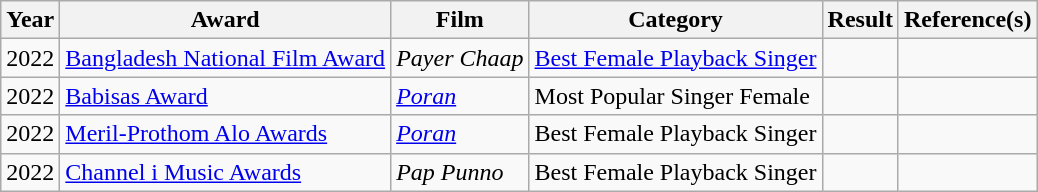<table class="wikitable">
<tr>
<th>Year</th>
<th>Award</th>
<th>Film</th>
<th>Category</th>
<th>Result</th>
<th>Reference(s)</th>
</tr>
<tr>
<td>2022</td>
<td><a href='#'>Bangladesh National Film Award</a></td>
<td><em>Payer Chaap</em></td>
<td><a href='#'>Best Female Playback Singer</a></td>
<td></td>
<td></td>
</tr>
<tr>
<td>2022</td>
<td><a href='#'>Babisas Award</a></td>
<td><em><a href='#'>Poran</a></em></td>
<td>Most Popular Singer Female</td>
<td></td>
<td></td>
</tr>
<tr>
<td>2022</td>
<td><a href='#'>Meril-Prothom Alo Awards</a></td>
<td><em><a href='#'>Poran</a></em></td>
<td>Best Female Playback Singer</td>
<td></td>
<td></td>
</tr>
<tr>
<td>2022</td>
<td><a href='#'>Channel i Music Awards</a></td>
<td><em>Pap Punno</em></td>
<td>Best Female Playback Singer</td>
<td></td>
<td></td>
</tr>
</table>
